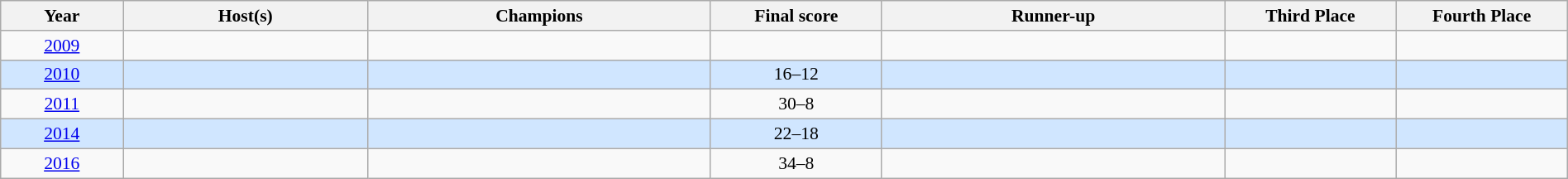<table class="wikitable" style="text-align:center;width:100%; font-size:90%;">
<tr>
<th width=5%>Year</th>
<th width=10%>Host(s)</th>
<th width=14%>Champions</th>
<th width=7%>Final score</th>
<th width=14%>Runner-up</th>
<th width=7%>Third Place</th>
<th width=7%>Fourth Place</th>
</tr>
<tr>
<td><a href='#'>2009</a></td>
<td style="text-align:left;"></td>
<td></td>
<td></td>
<td></td>
<td></td>
<td></td>
</tr>
<tr style="background:#D0E6FF">
<td><a href='#'>2010</a></td>
<td style="text-align:left;"></td>
<td></td>
<td>16–12</td>
<td></td>
<td></td>
<td></td>
</tr>
<tr>
<td><a href='#'>2011</a></td>
<td style="text-align:left;"><br></td>
<td></td>
<td>30–8</td>
<td></td>
<td></td>
<td></td>
</tr>
<tr style="background:#D0E6FF">
<td><a href='#'>2014</a></td>
<td style="text-align:left;"><br></td>
<td></td>
<td>22–18</td>
<td></td>
<td></td>
<td></td>
</tr>
<tr>
<td><a href='#'>2016</a></td>
<td style="text-align:left;"></td>
<td></td>
<td>34–8</td>
<td></td>
<td></td>
<td></td>
</tr>
</table>
